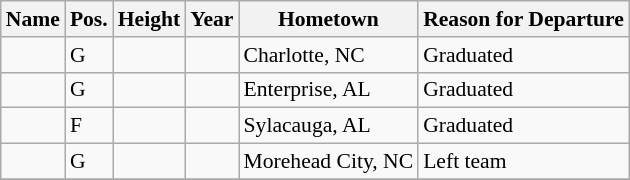<table class="wikitable sortable" style="font-size:90%;" border="1">
<tr>
<th>Name</th>
<th>Pos.</th>
<th>Height</th>
<th>Year</th>
<th>Hometown</th>
<th ! class="unsortable">Reason for Departure</th>
</tr>
<tr>
<td></td>
<td>G</td>
<td></td>
<td></td>
<td>Charlotte, NC</td>
<td>Graduated</td>
</tr>
<tr>
<td></td>
<td>G</td>
<td></td>
<td></td>
<td>Enterprise, AL</td>
<td>Graduated</td>
</tr>
<tr>
<td></td>
<td>F</td>
<td></td>
<td></td>
<td>Sylacauga, AL</td>
<td>Graduated</td>
</tr>
<tr>
<td></td>
<td>G</td>
<td></td>
<td></td>
<td>Morehead City, NC</td>
<td>Left team</td>
</tr>
<tr>
</tr>
</table>
